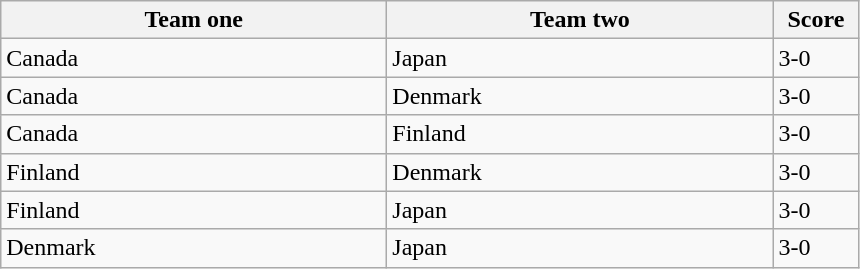<table class="wikitable">
<tr>
<th width=250>Team one</th>
<th width=250>Team two</th>
<th width=50>Score</th>
</tr>
<tr>
<td> Canada</td>
<td> Japan</td>
<td>3-0</td>
</tr>
<tr>
<td> Canada</td>
<td> Denmark</td>
<td>3-0</td>
</tr>
<tr>
<td> Canada</td>
<td> Finland</td>
<td>3-0</td>
</tr>
<tr>
<td> Finland</td>
<td> Denmark</td>
<td>3-0</td>
</tr>
<tr>
<td> Finland</td>
<td> Japan</td>
<td>3-0</td>
</tr>
<tr>
<td> Denmark</td>
<td> Japan</td>
<td>3-0</td>
</tr>
</table>
